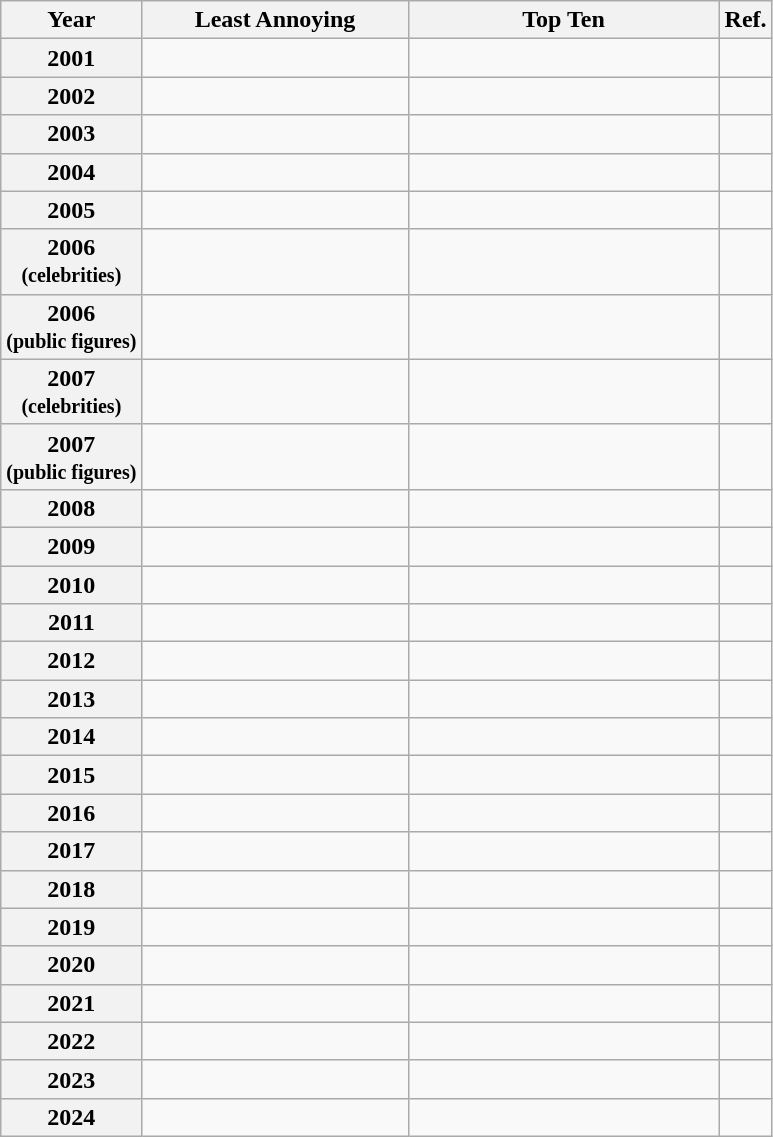<table class="wikitable plainrowheaders sortable">
<tr>
<th scope=col>Year</th>
<th scope="col" style="width:170px;">Least Annoying</th>
<th scope="col" style="width:200px;" class="unsortable">Top Ten</th>
<th scope=col class=unsortable>Ref.</th>
</tr>
<tr>
<th scope=row style="text-align:center;">2001</th>
<td align=center></td>
<td></td>
<td align=center></td>
</tr>
<tr>
<th scope=row style="text-align:center;">2002</th>
<td align=center></td>
<td></td>
<td align=center></td>
</tr>
<tr>
<th scope=row style="text-align:center;">2003</th>
<td align=center></td>
<td></td>
<td align=center></td>
</tr>
<tr>
<th scope=row style="text-align:center;">2004</th>
<td align=center></td>
<td></td>
<td align=center></td>
</tr>
<tr>
<th scope=row style="text-align:center;">2005</th>
<td align=center></td>
<td></td>
<td align=center></td>
</tr>
<tr>
<th scope=row style="text-align:center;">2006<br><small>(celebrities)</small></th>
<td align=center></td>
<td></td>
<td align=center></td>
</tr>
<tr>
<th scope=row style="text-align:center;">2006<br><small>(public figures)</small></th>
<td align=center></td>
<td></td>
<td align=center></td>
</tr>
<tr>
<th scope=row style="text-align:center;">2007<br><small>(celebrities)</small></th>
<td align=center></td>
<td></td>
<td align=center></td>
</tr>
<tr>
<th scope=row style="text-align:center;">2007<br><small>(public figures)</small></th>
<td align=center></td>
<td></td>
<td align=center></td>
</tr>
<tr>
<th scope=row style="text-align:center;">2008</th>
<td align=center></td>
<td></td>
<td align=center></td>
</tr>
<tr>
<th scope=row style="text-align:center;">2009</th>
<td align=center></td>
<td></td>
<td align=center></td>
</tr>
<tr>
<th scope=row style="text-align:center;">2010</th>
<td align=center></td>
<td></td>
<td align=center></td>
</tr>
<tr>
<th scope=row style="text-align:center;">2011</th>
<td align=center></td>
<td></td>
<td align=center></td>
</tr>
<tr>
<th scope=row style="text-align:center;">2012</th>
<td align=center></td>
<td></td>
<td align=center></td>
</tr>
<tr>
<th scope=row style="text-align:center;">2013</th>
<td align=center></td>
<td></td>
<td align=center></td>
</tr>
<tr>
<th scope=row style="text-align:center;">2014</th>
<td align=center></td>
<td></td>
<td align=center></td>
</tr>
<tr>
<th !scope=row style="text-align:center;">2015</th>
<td align=center></td>
<td></td>
<td align=center></td>
</tr>
<tr>
<th scope=row style="text-align:center;">2016</th>
<td align=center></td>
<td></td>
<td align=center></td>
</tr>
<tr>
<th scope=row style="text-align:center;">2017</th>
<td align=center></td>
<td></td>
<td align=center></td>
</tr>
<tr>
<th scope=row style="text-align:center;">2018</th>
<td align=center></td>
<td></td>
<td align=center></td>
</tr>
<tr>
<th scope=row style="text-align:center;">2019</th>
<td align=center></td>
<td></td>
<td align=center></td>
</tr>
<tr>
<th scope=row style="text-align:center;">2020</th>
<td align=center></td>
<td></td>
<td align=center></td>
</tr>
<tr>
<th scope=row style="text-align:center;">2021</th>
<td align=center></td>
<td></td>
<td align=center></td>
</tr>
<tr>
<th scope=row style="text-align:center;">2022</th>
<td align=center></td>
<td></td>
<td align=center></td>
</tr>
<tr>
<th !scope=row style="text-align:center;">2023</th>
<td align=center></td>
<td></td>
<td align=center></td>
</tr>
<tr>
<th scope=row style="text-align:center;">2024</th>
<td align=center></td>
<td></td>
<td align=center></td>
</tr>
</table>
